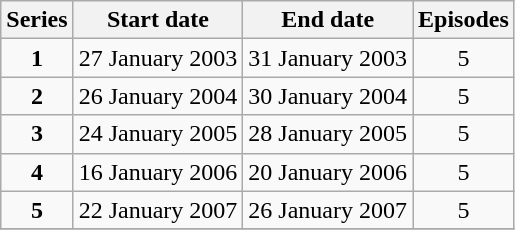<table class="wikitable" style="text-align:center;">
<tr>
<th>Series</th>
<th>Start date</th>
<th>End date</th>
<th>Episodes</th>
</tr>
<tr>
<td><strong>1</strong></td>
<td>27 January 2003</td>
<td>31 January 2003</td>
<td>5</td>
</tr>
<tr>
<td><strong>2</strong></td>
<td>26 January 2004</td>
<td>30 January 2004</td>
<td>5</td>
</tr>
<tr>
<td><strong>3</strong></td>
<td>24 January 2005</td>
<td>28 January 2005</td>
<td>5</td>
</tr>
<tr>
<td><strong>4</strong></td>
<td>16 January 2006</td>
<td>20 January 2006</td>
<td>5</td>
</tr>
<tr>
<td><strong>5</strong></td>
<td>22 January 2007</td>
<td>26 January 2007</td>
<td>5</td>
</tr>
<tr>
</tr>
</table>
